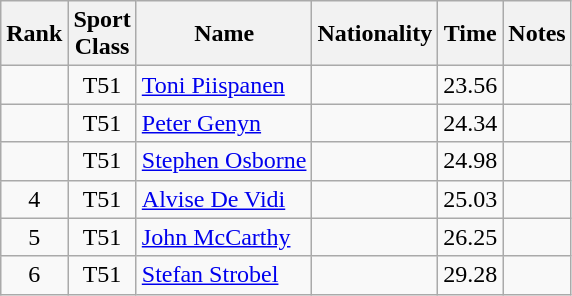<table class="wikitable sortable" style="text-align:center">
<tr>
<th>Rank</th>
<th>Sport<br>Class</th>
<th>Name</th>
<th>Nationality</th>
<th>Time</th>
<th>Notes</th>
</tr>
<tr>
<td></td>
<td>T51</td>
<td align=left><a href='#'>Toni Piispanen</a></td>
<td align=left></td>
<td>23.56</td>
<td></td>
</tr>
<tr>
<td></td>
<td>T51</td>
<td align=left><a href='#'>Peter Genyn</a></td>
<td align=left></td>
<td>24.34</td>
<td></td>
</tr>
<tr>
<td></td>
<td>T51</td>
<td align=left><a href='#'>Stephen Osborne</a></td>
<td align=left></td>
<td>24.98</td>
<td></td>
</tr>
<tr>
<td>4</td>
<td>T51</td>
<td align=left><a href='#'>Alvise De Vidi</a></td>
<td align=left></td>
<td>25.03</td>
<td></td>
</tr>
<tr>
<td>5</td>
<td>T51</td>
<td align=left><a href='#'>John McCarthy</a></td>
<td align=left></td>
<td>26.25</td>
<td></td>
</tr>
<tr>
<td>6</td>
<td>T51</td>
<td align=left><a href='#'>Stefan Strobel</a></td>
<td align=left></td>
<td>29.28</td>
<td></td>
</tr>
</table>
